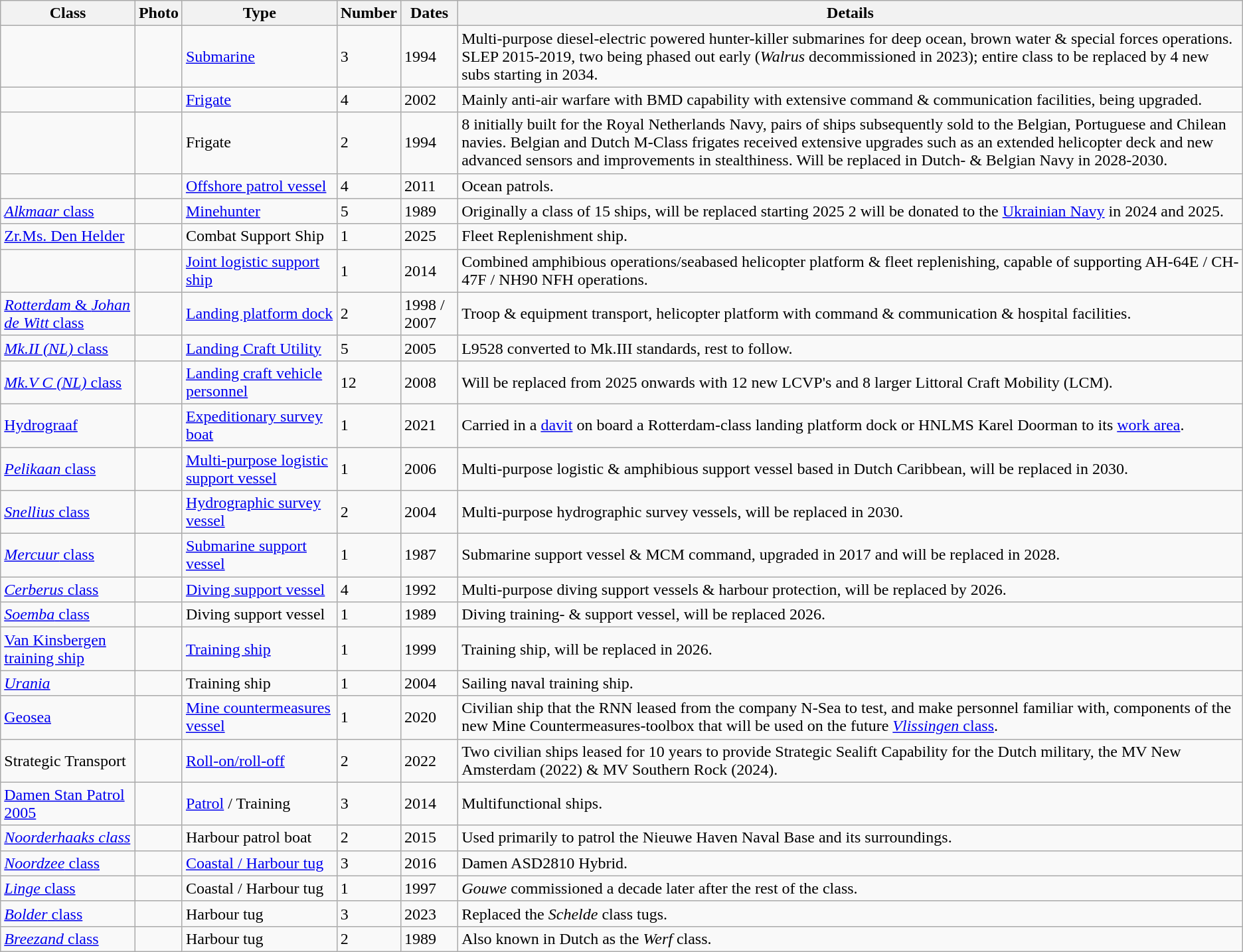<table class="wikitable sortable">
<tr>
<th>Class</th>
<th>Photo</th>
<th>Type</th>
<th>Number</th>
<th>Dates</th>
<th>Details</th>
</tr>
<tr>
<td></td>
<td></td>
<td><a href='#'>Submarine</a></td>
<td>3</td>
<td>1994</td>
<td>Multi-purpose diesel-electric powered hunter-killer submarines for deep ocean, brown water & special forces operations. SLEP 2015-2019, two being phased out early (<em>Walrus</em> decommissioned in 2023); entire class to be replaced by 4 new subs starting in 2034.</td>
</tr>
<tr>
<td></td>
<td></td>
<td><a href='#'>Frigate</a></td>
<td>4</td>
<td>2002</td>
<td>Mainly anti-air warfare with BMD capability with extensive command & communication facilities, being upgraded.</td>
</tr>
<tr>
<td></td>
<td></td>
<td>Frigate</td>
<td>2</td>
<td>1994</td>
<td>8 initially built for the Royal Netherlands Navy, pairs of ships subsequently sold to the Belgian, Portuguese and Chilean navies. Belgian and Dutch M-Class frigates received extensive upgrades such as an extended helicopter deck and new advanced sensors and improvements in stealthiness. Will be replaced in Dutch- & Belgian Navy in 2028-2030.</td>
</tr>
<tr>
<td></td>
<td></td>
<td><a href='#'>Offshore patrol vessel</a></td>
<td>4</td>
<td>2011</td>
<td>Ocean patrols.</td>
</tr>
<tr>
<td><a href='#'><em>Alkmaar</em> class</a></td>
<td></td>
<td><a href='#'>Minehunter</a></td>
<td>5</td>
<td>1989</td>
<td>Originally a class of 15 ships, will be replaced starting 2025 2 will be donated to the <a href='#'>Ukrainian Navy</a> in 2024 and 2025.</td>
</tr>
<tr>
<td><a href='#'>Zr.Ms. Den Helder</a></td>
<td></td>
<td>Combat Support Ship</td>
<td>1</td>
<td>2025</td>
<td>Fleet Replenishment ship.</td>
</tr>
<tr>
<td></td>
<td></td>
<td><a href='#'>Joint logistic support ship</a></td>
<td>1</td>
<td>2014</td>
<td>Combined amphibious operations/seabased helicopter platform & fleet replenishing, capable of supporting AH-64E / CH-47F / NH90 NFH operations.</td>
</tr>
<tr>
<td><a href='#'><em>Rotterdam</em> & <em>Johan de Witt</em> class</a></td>
<td></td>
<td><a href='#'>Landing platform dock</a></td>
<td>2</td>
<td>1998 / 2007</td>
<td>Troop & equipment transport, helicopter platform with command & communication & hospital facilities.</td>
</tr>
<tr>
<td><a href='#'><em>Mk.II (NL)</em> class</a></td>
<td></td>
<td><a href='#'>Landing Craft Utility</a></td>
<td>5</td>
<td>2005</td>
<td>L9528 converted to Mk.III standards, rest to follow.</td>
</tr>
<tr>
<td><a href='#'><em>Mk.V C (NL)</em> class</a></td>
<td></td>
<td><a href='#'>Landing craft vehicle personnel</a></td>
<td>12</td>
<td>2008</td>
<td>Will be replaced from 2025 onwards with 12 new LCVP's and 8 larger Littoral Craft Mobility (LCM).</td>
</tr>
<tr>
<td><a href='#'>Hydrograaf</a></td>
<td></td>
<td><a href='#'>Expeditionary survey boat</a></td>
<td>1</td>
<td>2021</td>
<td>Carried in a <a href='#'>davit</a> on board a Rotterdam-class landing platform dock or HNLMS Karel Doorman to its <a href='#'>work area</a>.</td>
</tr>
<tr>
<td><a href='#'><em>Pelikaan</em> class</a></td>
<td></td>
<td><a href='#'>Multi-purpose logistic support vessel</a></td>
<td>1</td>
<td>2006</td>
<td>Multi-purpose logistic & amphibious support vessel based in Dutch Caribbean, will be replaced in 2030.</td>
</tr>
<tr>
<td><a href='#'><em>Snellius</em> class</a></td>
<td></td>
<td><a href='#'>Hydrographic survey</a> <a href='#'>vessel</a></td>
<td>2</td>
<td>2004</td>
<td>Multi-purpose hydrographic survey vessels, will be replaced in 2030.</td>
</tr>
<tr>
<td><a href='#'><em>Mercuur</em> class</a></td>
<td></td>
<td><a href='#'>Submarine support vessel</a></td>
<td>1</td>
<td>1987</td>
<td>Submarine support vessel & MCM command, upgraded in 2017 and will be replaced in 2028.</td>
</tr>
<tr>
<td><a href='#'><em>Cerberus</em> class</a></td>
<td></td>
<td><a href='#'>Diving support vessel</a></td>
<td>4</td>
<td>1992</td>
<td>Multi-purpose diving support vessels & harbour protection, will be replaced by 2026.</td>
</tr>
<tr>
<td><a href='#'><em>Soemba</em> class</a></td>
<td></td>
<td>Diving support vessel</td>
<td>1</td>
<td>1989</td>
<td>Diving training- &  support vessel, will be replaced 2026.</td>
</tr>
<tr>
<td><a href='#'>Van Kinsbergen training ship</a></td>
<td></td>
<td><a href='#'>Training ship</a></td>
<td>1</td>
<td>1999</td>
<td>Training ship, will be replaced in 2026.</td>
</tr>
<tr>
<td><a href='#'><em>Urania</em></a></td>
<td></td>
<td>Training ship</td>
<td>1</td>
<td>2004</td>
<td>Sailing naval training ship.</td>
</tr>
<tr>
<td><a href='#'>Geosea</a></td>
<td></td>
<td><a href='#'>Mine countermeasures vessel</a></td>
<td>1</td>
<td>2020</td>
<td>Civilian ship that the RNN leased from the company N-Sea to test, and make personnel familiar with, components of the new Mine Countermeasures-toolbox that will be used on the future <a href='#'><em>Vlissingen</em> class</a>.</td>
</tr>
<tr>
<td>Strategic Transport</td>
<td></td>
<td><a href='#'>Roll-on/roll-off</a></td>
<td>2</td>
<td>2022</td>
<td>Two civilian ships leased for 10 years to provide Strategic Sealift Capability for the Dutch military, the MV New Amsterdam (2022)  & MV Southern Rock (2024).</td>
</tr>
<tr>
<td><a href='#'>Damen Stan Patrol 2005</a></td>
<td></td>
<td><a href='#'>Patrol</a> / Training</td>
<td>3</td>
<td>2014</td>
<td>Multifunctional ships.</td>
</tr>
<tr>
<td><a href='#'><em>Noorderhaaks class</em></a></td>
<td></td>
<td>Harbour patrol boat</td>
<td>2</td>
<td>2015</td>
<td>Used primarily to patrol the Nieuwe Haven Naval Base and its surroundings.</td>
</tr>
<tr>
<td><a href='#'><em>Noordzee</em> class</a></td>
<td></td>
<td><a href='#'>Coastal / Harbour tug</a></td>
<td>3</td>
<td>2016</td>
<td>Damen ASD2810 Hybrid.</td>
</tr>
<tr>
<td><a href='#'><em>Linge</em> class</a></td>
<td></td>
<td>Coastal / Harbour tug</td>
<td>1</td>
<td>1997</td>
<td><em>Gouwe</em> commissioned a decade later after the rest of the class.</td>
</tr>
<tr>
<td><a href='#'><em>Bolder</em> class</a></td>
<td></td>
<td>Harbour tug</td>
<td>3</td>
<td>2023</td>
<td>Replaced the <em>Schelde</em> class tugs.</td>
</tr>
<tr>
<td><a href='#'><em>Breezand</em> class</a></td>
<td></td>
<td>Harbour tug</td>
<td>2</td>
<td>1989</td>
<td>Also known in Dutch as the <em>Werf</em> class.</td>
</tr>
</table>
